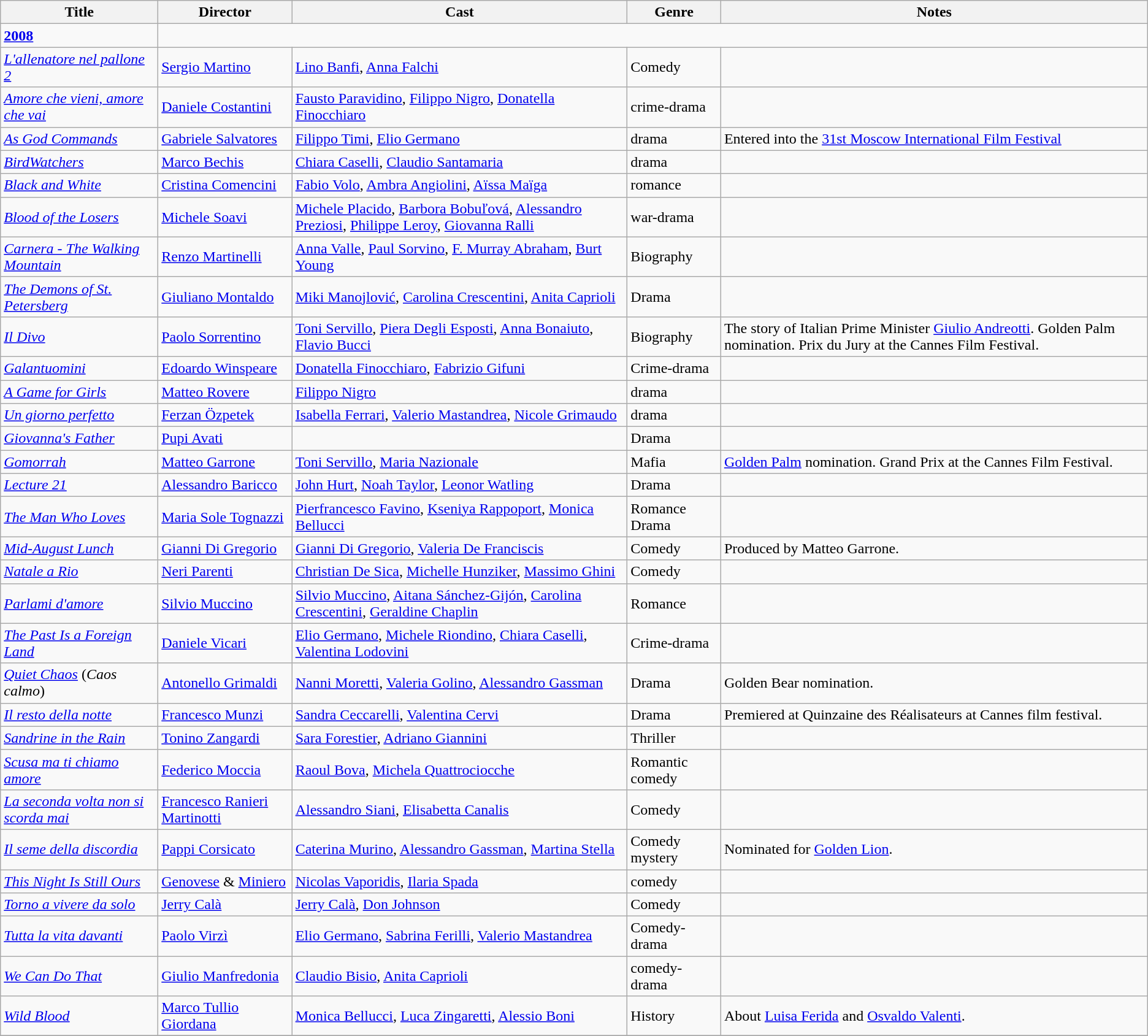<table class="wikitable">
<tr>
<th>Title</th>
<th>Director</th>
<th>Cast</th>
<th>Genre</th>
<th>Notes</th>
</tr>
<tr>
<td><strong><a href='#'>2008</a></strong></td>
</tr>
<tr>
<td><em><a href='#'>L'allenatore nel pallone 2</a></em></td>
<td><a href='#'>Sergio Martino</a></td>
<td><a href='#'>Lino Banfi</a>, <a href='#'>Anna Falchi</a></td>
<td>Comedy</td>
<td></td>
</tr>
<tr>
<td><em><a href='#'>Amore che vieni, amore che vai</a></em></td>
<td><a href='#'>Daniele Costantini</a></td>
<td><a href='#'>Fausto Paravidino</a>, <a href='#'>Filippo Nigro</a>, <a href='#'>Donatella Finocchiaro</a></td>
<td>crime-drama</td>
<td></td>
</tr>
<tr>
<td><em><a href='#'>As God Commands</a></em></td>
<td><a href='#'>Gabriele Salvatores</a></td>
<td><a href='#'>Filippo Timi</a>, <a href='#'>Elio Germano</a></td>
<td>drama</td>
<td>Entered into the <a href='#'>31st Moscow International Film Festival</a></td>
</tr>
<tr>
<td><em><a href='#'>BirdWatchers</a></em></td>
<td><a href='#'>Marco Bechis</a></td>
<td><a href='#'>Chiara Caselli</a>, <a href='#'>Claudio Santamaria</a></td>
<td>drama</td>
<td></td>
</tr>
<tr>
<td><em><a href='#'>Black and White</a></em></td>
<td><a href='#'>Cristina Comencini</a></td>
<td><a href='#'>Fabio Volo</a>, <a href='#'>Ambra Angiolini</a>, <a href='#'>Aïssa Maïga</a></td>
<td>romance</td>
<td></td>
</tr>
<tr>
<td><em><a href='#'>Blood of the Losers</a></em></td>
<td><a href='#'>Michele Soavi</a></td>
<td><a href='#'>Michele Placido</a>, <a href='#'>Barbora Bobuľová</a>, <a href='#'>Alessandro Preziosi</a>, <a href='#'>Philippe Leroy</a>, <a href='#'>Giovanna Ralli</a></td>
<td>war-drama</td>
<td></td>
</tr>
<tr>
<td><em><a href='#'>Carnera - The Walking Mountain</a></em></td>
<td><a href='#'>Renzo Martinelli</a></td>
<td><a href='#'>Anna Valle</a>, <a href='#'>Paul Sorvino</a>, <a href='#'>F. Murray Abraham</a>, <a href='#'>Burt Young</a></td>
<td>Biography</td>
<td></td>
</tr>
<tr>
<td><em><a href='#'>The Demons of St. Petersberg</a></em></td>
<td><a href='#'>Giuliano Montaldo</a></td>
<td><a href='#'>Miki Manojlović</a>, <a href='#'>Carolina Crescentini</a>, <a href='#'>Anita Caprioli</a></td>
<td>Drama</td>
<td></td>
</tr>
<tr>
<td><em><a href='#'>Il Divo</a></em></td>
<td><a href='#'>Paolo Sorrentino</a></td>
<td><a href='#'>Toni Servillo</a>, <a href='#'>Piera Degli Esposti</a>, <a href='#'>Anna Bonaiuto</a>, <a href='#'>Flavio Bucci</a></td>
<td>Biography</td>
<td>The story of Italian Prime Minister <a href='#'>Giulio Andreotti</a>. Golden Palm nomination. Prix du Jury at the Cannes Film Festival.</td>
</tr>
<tr>
<td><em><a href='#'>Galantuomini</a></em></td>
<td><a href='#'>Edoardo Winspeare</a></td>
<td><a href='#'>Donatella Finocchiaro</a>, <a href='#'>Fabrizio Gifuni</a></td>
<td>Crime-drama</td>
<td></td>
</tr>
<tr>
<td><em><a href='#'>A Game for Girls</a></em></td>
<td><a href='#'>Matteo Rovere</a></td>
<td><a href='#'>Filippo Nigro</a></td>
<td>drama</td>
<td></td>
</tr>
<tr>
<td><em><a href='#'>Un giorno perfetto</a></em></td>
<td><a href='#'>Ferzan Özpetek</a></td>
<td><a href='#'>Isabella Ferrari</a>, <a href='#'>Valerio Mastandrea</a>, <a href='#'>Nicole Grimaudo</a></td>
<td>drama</td>
<td></td>
</tr>
<tr>
<td><em><a href='#'>Giovanna's Father</a></em></td>
<td><a href='#'>Pupi Avati</a></td>
<td></td>
<td>Drama</td>
<td></td>
</tr>
<tr>
<td><em><a href='#'>Gomorrah</a></em></td>
<td><a href='#'>Matteo Garrone</a></td>
<td><a href='#'>Toni Servillo</a>, <a href='#'>Maria Nazionale</a></td>
<td>Mafia</td>
<td><a href='#'>Golden Palm</a> nomination. Grand Prix at the Cannes Film Festival.</td>
</tr>
<tr>
<td><em><a href='#'>Lecture 21</a></em></td>
<td><a href='#'>Alessandro Baricco</a></td>
<td><a href='#'>John Hurt</a>, <a href='#'>Noah Taylor</a>, <a href='#'>Leonor Watling</a></td>
<td>Drama</td>
<td></td>
</tr>
<tr>
<td><em><a href='#'>The Man Who Loves</a></em></td>
<td><a href='#'>Maria Sole Tognazzi</a></td>
<td><a href='#'>Pierfrancesco Favino</a>, <a href='#'>Kseniya Rappoport</a>, <a href='#'>Monica Bellucci</a></td>
<td>Romance Drama</td>
<td></td>
</tr>
<tr>
<td><em><a href='#'>Mid-August Lunch</a></em></td>
<td><a href='#'>Gianni Di Gregorio</a></td>
<td><a href='#'>Gianni Di Gregorio</a>, <a href='#'>Valeria De Franciscis</a></td>
<td>Comedy</td>
<td>Produced by Matteo Garrone.</td>
</tr>
<tr>
<td><em><a href='#'>Natale a Rio</a></em></td>
<td><a href='#'>Neri Parenti</a></td>
<td><a href='#'>Christian De Sica</a>, <a href='#'>Michelle Hunziker</a>, <a href='#'>Massimo Ghini</a></td>
<td>Comedy</td>
<td></td>
</tr>
<tr>
<td><em><a href='#'>Parlami d'amore</a></em></td>
<td><a href='#'>Silvio Muccino</a></td>
<td><a href='#'>Silvio Muccino</a>, <a href='#'>Aitana Sánchez-Gijón</a>, <a href='#'>Carolina Crescentini</a>, <a href='#'>Geraldine Chaplin</a></td>
<td>Romance</td>
<td></td>
</tr>
<tr>
<td><em><a href='#'>The Past Is a Foreign Land</a></em></td>
<td><a href='#'>Daniele Vicari</a></td>
<td><a href='#'>Elio Germano</a>, <a href='#'>Michele Riondino</a>, <a href='#'>Chiara Caselli</a>, <a href='#'>Valentina Lodovini</a></td>
<td>Crime-drama</td>
<td></td>
</tr>
<tr>
<td><em><a href='#'>Quiet Chaos</a></em> (<em>Caos calmo</em>)</td>
<td><a href='#'>Antonello Grimaldi</a></td>
<td><a href='#'>Nanni Moretti</a>, <a href='#'>Valeria Golino</a>, <a href='#'>Alessandro Gassman</a></td>
<td>Drama</td>
<td>Golden Bear nomination.</td>
</tr>
<tr>
<td><em><a href='#'>Il resto della notte</a></em></td>
<td><a href='#'>Francesco Munzi</a></td>
<td><a href='#'>Sandra Ceccarelli</a>, <a href='#'>Valentina Cervi</a></td>
<td>Drama</td>
<td>Premiered at Quinzaine des Réalisateurs at Cannes film festival.</td>
</tr>
<tr>
<td><em><a href='#'>Sandrine in the Rain</a></em></td>
<td><a href='#'>Tonino Zangardi</a></td>
<td><a href='#'>Sara Forestier</a>, <a href='#'>Adriano Giannini</a></td>
<td>Thriller</td>
<td></td>
</tr>
<tr>
<td><em><a href='#'>Scusa ma ti chiamo amore</a></em></td>
<td><a href='#'>Federico Moccia</a></td>
<td><a href='#'>Raoul Bova</a>, <a href='#'>Michela Quattrociocche</a></td>
<td>Romantic comedy</td>
<td></td>
</tr>
<tr>
<td><em><a href='#'>La seconda volta non si scorda mai</a></em></td>
<td><a href='#'>Francesco Ranieri Martinotti</a></td>
<td><a href='#'>Alessandro Siani</a>, <a href='#'>Elisabetta Canalis</a></td>
<td>Comedy</td>
<td></td>
</tr>
<tr>
<td><em><a href='#'>Il seme della discordia</a></em></td>
<td><a href='#'>Pappi Corsicato</a></td>
<td><a href='#'>Caterina Murino</a>, <a href='#'>Alessandro Gassman</a>, <a href='#'>Martina Stella</a></td>
<td>Comedy mystery</td>
<td>Nominated for <a href='#'>Golden Lion</a>.</td>
</tr>
<tr>
<td><em><a href='#'>This Night Is Still Ours</a></em></td>
<td><a href='#'>Genovese</a> & <a href='#'>Miniero</a></td>
<td><a href='#'>Nicolas Vaporidis</a>, <a href='#'>Ilaria Spada</a></td>
<td>comedy</td>
<td></td>
</tr>
<tr>
<td><em><a href='#'>Torno a vivere da solo</a></em></td>
<td><a href='#'>Jerry Calà</a></td>
<td><a href='#'>Jerry Calà</a>, <a href='#'>Don Johnson</a></td>
<td>Comedy</td>
<td></td>
</tr>
<tr>
<td><em><a href='#'>Tutta la vita davanti</a></em></td>
<td><a href='#'>Paolo Virzì</a></td>
<td><a href='#'>Elio Germano</a>, <a href='#'>Sabrina Ferilli</a>, <a href='#'>Valerio Mastandrea</a></td>
<td>Comedy-drama</td>
<td></td>
</tr>
<tr>
<td><em><a href='#'>We Can Do That</a></em></td>
<td><a href='#'>Giulio Manfredonia</a></td>
<td><a href='#'>Claudio Bisio</a>, <a href='#'>Anita Caprioli</a></td>
<td>comedy-drama</td>
<td></td>
</tr>
<tr>
<td><em><a href='#'>Wild Blood</a></em></td>
<td><a href='#'>Marco Tullio Giordana</a></td>
<td><a href='#'>Monica Bellucci</a>, <a href='#'>Luca Zingaretti</a>, <a href='#'>Alessio Boni</a></td>
<td>History</td>
<td>About <a href='#'>Luisa Ferida</a> and <a href='#'>Osvaldo Valenti</a>.</td>
</tr>
<tr>
</tr>
</table>
